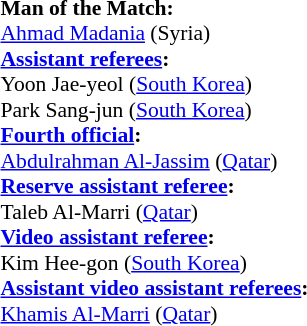<table style="width:100%; font-size:90%;">
<tr>
<td><br><strong>Man of the Match:</strong>
<br><a href='#'>Ahmad Madania</a> (Syria)<br><strong><a href='#'>Assistant referees</a>:</strong>
<br>Yoon Jae-yeol (<a href='#'>South Korea</a>)
<br>Park Sang-jun (<a href='#'>South Korea</a>)
<br><strong><a href='#'>Fourth official</a>:</strong>
<br><a href='#'>Abdulrahman Al-Jassim</a> (<a href='#'>Qatar</a>)
<br><strong><a href='#'>Reserve assistant referee</a>:</strong>
<br>Taleb Al-Marri (<a href='#'>Qatar</a>)
<br><strong><a href='#'>Video assistant referee</a>:</strong>
<br>Kim Hee-gon (<a href='#'>South Korea</a>)
<br><strong><a href='#'>Assistant video assistant referees</a>:</strong>
<br><a href='#'>Khamis Al-Marri</a> (<a href='#'>Qatar</a>)</td>
</tr>
</table>
